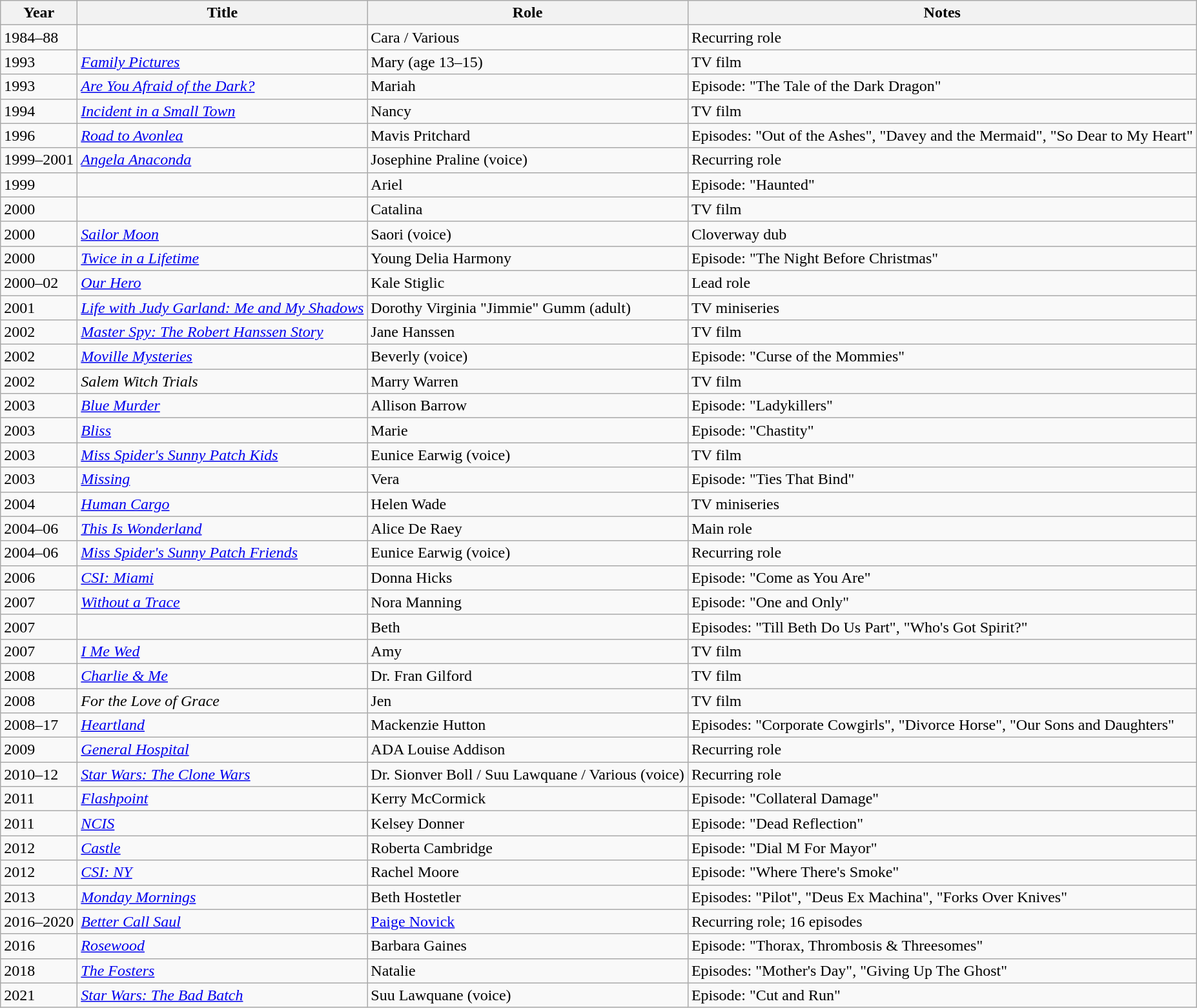<table class="wikitable sortable">
<tr>
<th>Year</th>
<th>Title</th>
<th>Role</th>
<th class="unsortable">Notes</th>
</tr>
<tr>
<td>1984–88</td>
<td><em></em></td>
<td>Cara / Various</td>
<td>Recurring role</td>
</tr>
<tr>
<td>1993</td>
<td><em><a href='#'>Family Pictures</a></em></td>
<td>Mary (age 13–15)</td>
<td>TV film</td>
</tr>
<tr>
<td>1993</td>
<td><em><a href='#'>Are You Afraid of the Dark?</a></em></td>
<td>Mariah</td>
<td>Episode: "The Tale of the Dark Dragon"</td>
</tr>
<tr>
<td>1994</td>
<td><em><a href='#'>Incident in a Small Town</a></em></td>
<td>Nancy</td>
<td>TV film</td>
</tr>
<tr>
<td>1996</td>
<td><em><a href='#'>Road to Avonlea</a></em></td>
<td>Mavis Pritchard</td>
<td>Episodes: "Out of the Ashes", "Davey and the Mermaid", "So Dear to My Heart"</td>
</tr>
<tr>
<td>1999–2001</td>
<td><em><a href='#'>Angela Anaconda</a></em></td>
<td>Josephine Praline (voice)</td>
<td>Recurring role</td>
</tr>
<tr>
<td>1999</td>
<td><em></em></td>
<td>Ariel</td>
<td>Episode: "Haunted"</td>
</tr>
<tr>
<td>2000</td>
<td><em></em></td>
<td>Catalina</td>
<td>TV film</td>
</tr>
<tr>
<td>2000</td>
<td><em><a href='#'>Sailor Moon</a></em></td>
<td>Saori (voice)</td>
<td>Cloverway dub</td>
</tr>
<tr>
<td>2000</td>
<td><em><a href='#'>Twice in a Lifetime</a></em></td>
<td>Young Delia Harmony</td>
<td>Episode: "The Night Before Christmas"</td>
</tr>
<tr>
<td>2000–02</td>
<td><em><a href='#'>Our Hero</a></em></td>
<td>Kale Stiglic</td>
<td>Lead role</td>
</tr>
<tr>
<td>2001</td>
<td><em><a href='#'>Life with Judy Garland: Me and My Shadows</a></em></td>
<td>Dorothy Virginia "Jimmie" Gumm (adult)</td>
<td>TV miniseries</td>
</tr>
<tr>
<td>2002</td>
<td><em><a href='#'>Master Spy: The Robert Hanssen Story</a></em></td>
<td>Jane Hanssen</td>
<td>TV film</td>
</tr>
<tr>
<td>2002</td>
<td><em><a href='#'>Moville Mysteries</a></em></td>
<td>Beverly (voice)</td>
<td>Episode: "Curse of the Mommies"</td>
</tr>
<tr>
<td>2002</td>
<td><em>Salem Witch Trials</em></td>
<td>Marry Warren</td>
<td>TV film</td>
</tr>
<tr>
<td>2003</td>
<td><em><a href='#'>Blue Murder</a></em></td>
<td>Allison Barrow</td>
<td>Episode: "Ladykillers"</td>
</tr>
<tr>
<td>2003</td>
<td><em><a href='#'>Bliss</a></em></td>
<td>Marie</td>
<td>Episode: "Chastity"</td>
</tr>
<tr>
<td>2003</td>
<td><em><a href='#'>Miss Spider's Sunny Patch Kids</a></em></td>
<td>Eunice Earwig (voice)</td>
<td>TV film</td>
</tr>
<tr>
<td>2003</td>
<td><em><a href='#'>Missing</a></em></td>
<td>Vera</td>
<td>Episode: "Ties That Bind"</td>
</tr>
<tr>
<td>2004</td>
<td><em><a href='#'>Human Cargo</a></em></td>
<td>Helen Wade</td>
<td>TV miniseries</td>
</tr>
<tr>
<td>2004–06</td>
<td><em><a href='#'>This Is Wonderland</a></em></td>
<td>Alice De Raey</td>
<td>Main role</td>
</tr>
<tr>
<td>2004–06</td>
<td><em><a href='#'>Miss Spider's Sunny Patch Friends</a></em></td>
<td>Eunice Earwig (voice)</td>
<td>Recurring role</td>
</tr>
<tr>
<td>2006</td>
<td><em><a href='#'>CSI: Miami</a></em></td>
<td>Donna Hicks</td>
<td>Episode: "Come as You Are"</td>
</tr>
<tr>
<td>2007</td>
<td><em><a href='#'>Without a Trace</a></em></td>
<td>Nora Manning</td>
<td>Episode: "One and Only"</td>
</tr>
<tr>
<td>2007</td>
<td><em></em></td>
<td>Beth</td>
<td>Episodes: "Till Beth Do Us Part", "Who's Got Spirit?"</td>
</tr>
<tr>
<td>2007</td>
<td><em><a href='#'>I Me Wed</a></em></td>
<td>Amy</td>
<td>TV film</td>
</tr>
<tr>
<td>2008</td>
<td><em><a href='#'>Charlie & Me</a></em></td>
<td>Dr. Fran Gilford</td>
<td>TV film</td>
</tr>
<tr>
<td>2008</td>
<td><em>For the Love of Grace</em></td>
<td>Jen</td>
<td>TV film</td>
</tr>
<tr>
<td>2008–17</td>
<td><em><a href='#'>Heartland</a></em></td>
<td>Mackenzie Hutton</td>
<td>Episodes: "Corporate Cowgirls", "Divorce Horse", "Our Sons and Daughters"</td>
</tr>
<tr>
<td>2009</td>
<td><em><a href='#'>General Hospital</a></em></td>
<td>ADA Louise Addison</td>
<td>Recurring role</td>
</tr>
<tr>
<td>2010–12</td>
<td><em><a href='#'>Star Wars: The Clone Wars</a></em></td>
<td>Dr. Sionver Boll / Suu Lawquane / Various (voice)</td>
<td>Recurring role</td>
</tr>
<tr>
<td>2011</td>
<td><em><a href='#'>Flashpoint</a></em></td>
<td>Kerry McCormick</td>
<td>Episode: "Collateral Damage"</td>
</tr>
<tr>
<td>2011</td>
<td><em><a href='#'>NCIS</a></em></td>
<td>Kelsey Donner</td>
<td>Episode: "Dead Reflection"</td>
</tr>
<tr>
<td>2012</td>
<td><em><a href='#'>Castle</a></em></td>
<td>Roberta Cambridge</td>
<td>Episode: "Dial M For Mayor"</td>
</tr>
<tr>
<td>2012</td>
<td><em><a href='#'>CSI: NY</a></em></td>
<td>Rachel Moore</td>
<td>Episode: "Where There's Smoke"</td>
</tr>
<tr>
<td>2013</td>
<td><em><a href='#'>Monday Mornings</a></em></td>
<td>Beth Hostetler</td>
<td>Episodes: "Pilot", "Deus Ex Machina", "Forks Over Knives"</td>
</tr>
<tr>
<td>2016–2020</td>
<td><em><a href='#'>Better Call Saul</a></em></td>
<td><a href='#'>Paige Novick</a></td>
<td>Recurring role; 16 episodes</td>
</tr>
<tr>
<td>2016</td>
<td><em><a href='#'>Rosewood</a></em></td>
<td>Barbara Gaines</td>
<td>Episode: "Thorax, Thrombosis & Threesomes"</td>
</tr>
<tr>
<td>2018</td>
<td data-sort-value="Fosters, The"><em><a href='#'>The Fosters</a></em></td>
<td>Natalie</td>
<td>Episodes: "Mother's Day", "Giving Up The Ghost"</td>
</tr>
<tr>
<td>2021</td>
<td><em><a href='#'>Star Wars: The Bad Batch</a></em></td>
<td>Suu Lawquane (voice)</td>
<td>Episode: "Cut and Run"</td>
</tr>
</table>
